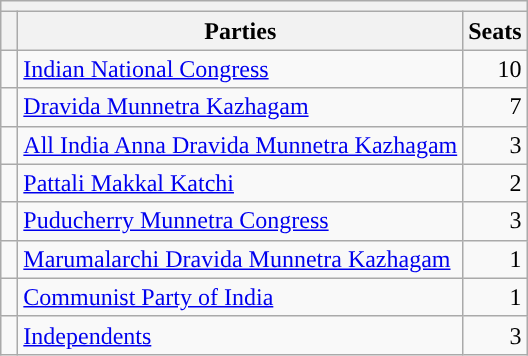<table class="wikitable Sortable" border="2">
<tr>
<th colspan=10></th>
</tr>
<tr valign="top">
<th></th>
<th>Parties</th>
<th>Seats</th>
</tr>
<tr>
<td style="background-color:"> </td>
<td style="text-align:left;"><a href='#'>Indian National Congress</a></td>
<td align="right">10</td>
</tr>
<tr>
<td style="background-color:"> </td>
<td style="text-align:left;"><a href='#'>Dravida Munnetra Kazhagam</a></td>
<td align="right">7</td>
</tr>
<tr>
<td style="background-color:"> </td>
<td style="text-align:left;"><a href='#'>All India Anna Dravida Munnetra Kazhagam</a></td>
<td align="right">3</td>
</tr>
<tr>
<td style="background-color:"> </td>
<td style="text-align:left;"><a href='#'>Pattali Makkal Katchi</a></td>
<td align="right">2</td>
</tr>
<tr>
<td style="background-color:"> </td>
<td style="text-align:left;"><a href='#'>Puducherry Munnetra Congress</a></td>
<td align="right">3</td>
</tr>
<tr>
<td style="background-color:"> </td>
<td style="text-align:left;"><a href='#'>Marumalarchi Dravida Munnetra Kazhagam</a></td>
<td align="right">1</td>
</tr>
<tr>
<td style="background-color:"> </td>
<td style="text-align:left;"><a href='#'>Communist Party of India</a></td>
<td align="right">1</td>
</tr>
<tr>
<td style="background-color:"> </td>
<td style="text-align:left;"><a href='#'>Independents</a></td>
<td align="right">3</td>
</tr>
</table>
